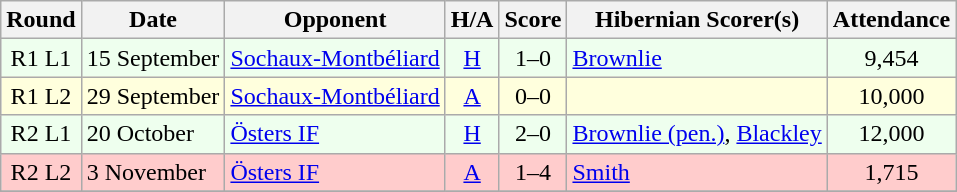<table class="wikitable" style="text-align:center">
<tr>
<th>Round</th>
<th>Date</th>
<th>Opponent</th>
<th>H/A</th>
<th>Score</th>
<th>Hibernian Scorer(s)</th>
<th>Attendance</th>
</tr>
<tr bgcolor=#EEFFEE>
<td>R1 L1</td>
<td align=left>15 September</td>
<td align=left> <a href='#'>Sochaux-Montbéliard</a></td>
<td><a href='#'>H</a></td>
<td>1–0</td>
<td align=left><a href='#'>Brownlie</a></td>
<td>9,454</td>
</tr>
<tr bgcolor=#FFFFDD>
<td>R1 L2</td>
<td align=left>29 September</td>
<td align=left> <a href='#'>Sochaux-Montbéliard</a></td>
<td><a href='#'>A</a></td>
<td>0–0</td>
<td align=left></td>
<td>10,000</td>
</tr>
<tr bgcolor=#EEFFEE>
<td>R2 L1</td>
<td align=left>20 October</td>
<td align=left> <a href='#'>Östers IF</a></td>
<td><a href='#'>H</a></td>
<td>2–0</td>
<td align=left><a href='#'>Brownlie (pen.)</a>, <a href='#'>Blackley</a></td>
<td>12,000</td>
</tr>
<tr bgcolor=#FFCCCC>
<td>R2 L2</td>
<td align=left>3 November</td>
<td align=left> <a href='#'>Östers IF</a></td>
<td><a href='#'>A</a></td>
<td>1–4</td>
<td align=left><a href='#'>Smith</a></td>
<td>1,715</td>
</tr>
<tr>
</tr>
</table>
